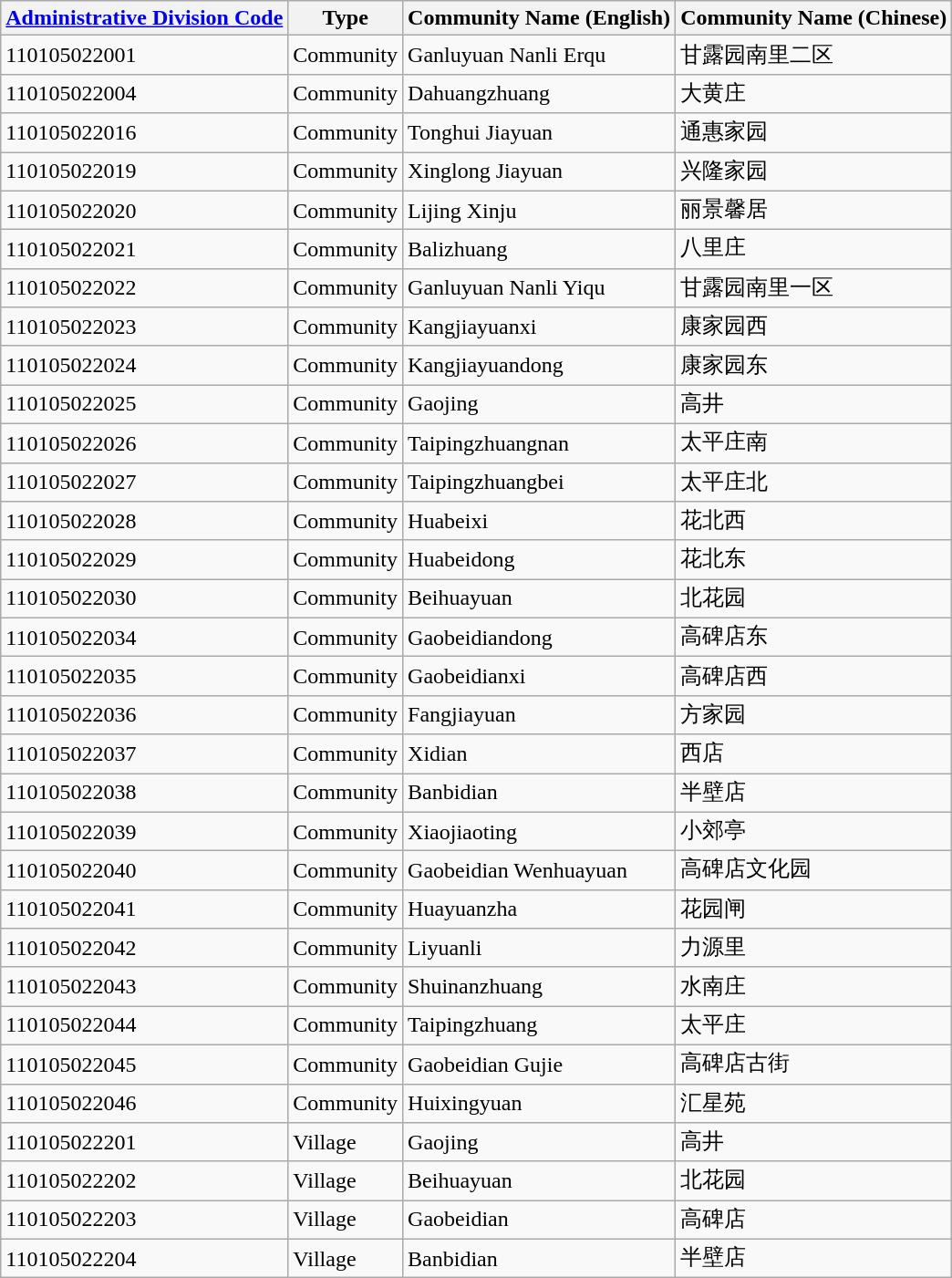<table class="wikitable sortable">
<tr>
<th><a href='#'>Administrative Division Code</a></th>
<th>Type</th>
<th>Community Name (English)</th>
<th>Community Name (Chinese)</th>
</tr>
<tr>
<td>110105022001</td>
<td>Community</td>
<td>Ganluyuan Nanli Erqu</td>
<td>甘露园南里二区</td>
</tr>
<tr>
<td>110105022004</td>
<td>Community</td>
<td>Dahuangzhuang</td>
<td>大黄庄</td>
</tr>
<tr>
<td>110105022016</td>
<td>Community</td>
<td>Tonghui Jiayuan</td>
<td>通惠家园</td>
</tr>
<tr>
<td>110105022019</td>
<td>Community</td>
<td>Xinglong Jiayuan</td>
<td>兴隆家园</td>
</tr>
<tr>
<td>110105022020</td>
<td>Community</td>
<td>Lijing Xinju</td>
<td>丽景馨居</td>
</tr>
<tr>
<td>110105022021</td>
<td>Community</td>
<td>Balizhuang</td>
<td>八里庄</td>
</tr>
<tr>
<td>110105022022</td>
<td>Community</td>
<td>Ganluyuan Nanli Yiqu</td>
<td>甘露园南里一区</td>
</tr>
<tr>
<td>110105022023</td>
<td>Community</td>
<td>Kangjiayuanxi</td>
<td>康家园西</td>
</tr>
<tr>
<td>110105022024</td>
<td>Community</td>
<td>Kangjiayuandong</td>
<td>康家园东</td>
</tr>
<tr>
<td>110105022025</td>
<td>Community</td>
<td>Gaojing</td>
<td>高井</td>
</tr>
<tr>
<td>110105022026</td>
<td>Community</td>
<td>Taipingzhuangnan</td>
<td>太平庄南</td>
</tr>
<tr>
<td>110105022027</td>
<td>Community</td>
<td>Taipingzhuangbei</td>
<td>太平庄北</td>
</tr>
<tr>
<td>110105022028</td>
<td>Community</td>
<td>Huabeixi</td>
<td>花北西</td>
</tr>
<tr>
<td>110105022029</td>
<td>Community</td>
<td>Huabeidong</td>
<td>花北东</td>
</tr>
<tr>
<td>110105022030</td>
<td>Community</td>
<td>Beihuayuan</td>
<td>北花园</td>
</tr>
<tr>
<td>110105022034</td>
<td>Community</td>
<td>Gaobeidiandong</td>
<td>高碑店东</td>
</tr>
<tr>
<td>110105022035</td>
<td>Community</td>
<td>Gaobeidianxi</td>
<td>高碑店西</td>
</tr>
<tr>
<td>110105022036</td>
<td>Community</td>
<td>Fangjiayuan</td>
<td>方家园</td>
</tr>
<tr>
<td>110105022037</td>
<td>Community</td>
<td>Xidian</td>
<td>西店</td>
</tr>
<tr>
<td>110105022038</td>
<td>Community</td>
<td>Banbidian</td>
<td>半壁店</td>
</tr>
<tr>
<td>110105022039</td>
<td>Community</td>
<td>Xiaojiaoting</td>
<td>小郊亭</td>
</tr>
<tr>
<td>110105022040</td>
<td>Community</td>
<td>Gaobeidian Wenhuayuan</td>
<td>高碑店文化园</td>
</tr>
<tr>
<td>110105022041</td>
<td>Community</td>
<td>Huayuanzha</td>
<td>花园闸</td>
</tr>
<tr>
<td>110105022042</td>
<td>Community</td>
<td>Liyuanli</td>
<td>力源里</td>
</tr>
<tr>
<td>110105022043</td>
<td>Community</td>
<td>Shuinanzhuang</td>
<td>水南庄</td>
</tr>
<tr>
<td>110105022044</td>
<td>Community</td>
<td>Taipingzhuang</td>
<td>太平庄</td>
</tr>
<tr>
<td>110105022045</td>
<td>Community</td>
<td>Gaobeidian Gujie</td>
<td>高碑店古街</td>
</tr>
<tr>
<td>110105022046</td>
<td>Community</td>
<td>Huixingyuan</td>
<td>汇星苑</td>
</tr>
<tr>
<td>110105022201</td>
<td>Village</td>
<td>Gaojing</td>
<td>高井</td>
</tr>
<tr>
<td>110105022202</td>
<td>Village</td>
<td>Beihuayuan</td>
<td>北花园</td>
</tr>
<tr>
<td>110105022203</td>
<td>Village</td>
<td>Gaobeidian</td>
<td>高碑店</td>
</tr>
<tr>
<td>110105022204</td>
<td>Village</td>
<td>Banbidian</td>
<td>半壁店</td>
</tr>
</table>
